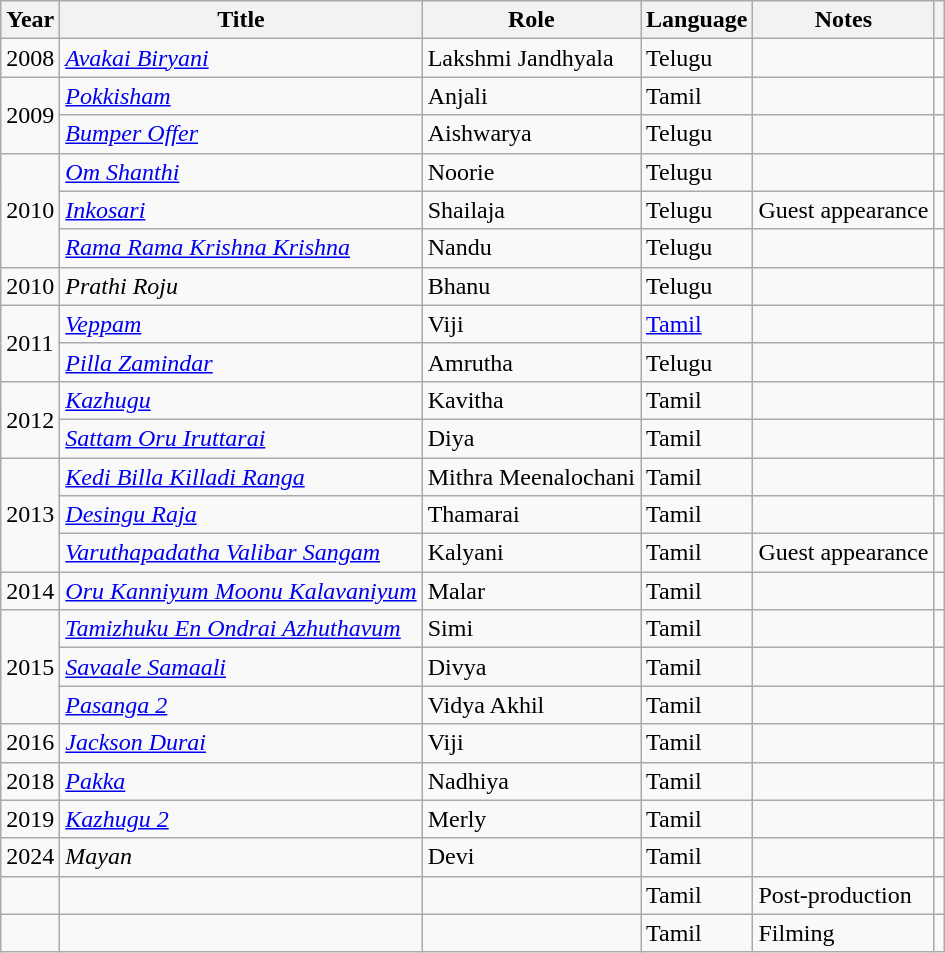<table class="wikitable sortable">
<tr>
<th>Year</th>
<th>Title</th>
<th>Role</th>
<th>Language</th>
<th class="unsortable">Notes</th>
<th class="unsortable"></th>
</tr>
<tr>
<td>2008</td>
<td><em><a href='#'>Avakai Biryani</a></em></td>
<td>Lakshmi Jandhyala</td>
<td>Telugu</td>
<td></td>
<td></td>
</tr>
<tr>
<td rowspan="2">2009</td>
<td><em><a href='#'>Pokkisham</a></em></td>
<td>Anjali</td>
<td>Tamil</td>
<td></td>
<td></td>
</tr>
<tr>
<td><em><a href='#'>Bumper Offer</a></em></td>
<td>Aishwarya</td>
<td>Telugu</td>
<td></td>
<td></td>
</tr>
<tr>
<td rowspan="3">2010</td>
<td><em><a href='#'>Om Shanthi</a></em></td>
<td>Noorie</td>
<td>Telugu</td>
<td></td>
<td></td>
</tr>
<tr>
<td><em><a href='#'>Inkosari</a></em></td>
<td>Shailaja</td>
<td>Telugu</td>
<td>Guest appearance</td>
<td></td>
</tr>
<tr>
<td><em><a href='#'>Rama Rama Krishna Krishna</a></em></td>
<td>Nandu</td>
<td>Telugu</td>
<td></td>
<td></td>
</tr>
<tr>
<td>2010</td>
<td><em>Prathi Roju</em></td>
<td>Bhanu</td>
<td>Telugu</td>
<td></td>
<td></td>
</tr>
<tr>
<td rowspan="2">2011</td>
<td><em><a href='#'>Veppam</a></em></td>
<td>Viji</td>
<td><a href='#'>Tamil</a></td>
<td></td>
<td></td>
</tr>
<tr>
<td><em><a href='#'>Pilla Zamindar</a></em></td>
<td>Amrutha</td>
<td>Telugu</td>
<td></td>
<td></td>
</tr>
<tr>
<td rowspan="2">2012</td>
<td><em><a href='#'>Kazhugu</a></em></td>
<td>Kavitha</td>
<td>Tamil</td>
<td></td>
<td></td>
</tr>
<tr>
<td><em><a href='#'>Sattam Oru Iruttarai</a></em></td>
<td>Diya</td>
<td>Tamil</td>
<td></td>
<td></td>
</tr>
<tr>
<td rowspan="3">2013</td>
<td><em><a href='#'>Kedi Billa Killadi Ranga</a></em></td>
<td>Mithra Meenalochani</td>
<td>Tamil</td>
<td></td>
<td></td>
</tr>
<tr>
<td><em><a href='#'>Desingu Raja</a></em></td>
<td>Thamarai</td>
<td>Tamil</td>
<td></td>
<td></td>
</tr>
<tr>
<td><em><a href='#'>Varuthapadatha Valibar Sangam</a></em></td>
<td>Kalyani</td>
<td>Tamil</td>
<td>Guest appearance</td>
<td></td>
</tr>
<tr>
<td>2014</td>
<td><em><a href='#'>Oru Kanniyum Moonu Kalavaniyum</a></em></td>
<td>Malar</td>
<td>Tamil</td>
<td></td>
<td></td>
</tr>
<tr>
<td rowspan="3">2015</td>
<td><em><a href='#'>Tamizhuku En Ondrai Azhuthavum</a></em></td>
<td>Simi</td>
<td>Tamil</td>
<td></td>
<td></td>
</tr>
<tr>
<td><em><a href='#'>Savaale Samaali</a></em></td>
<td>Divya</td>
<td>Tamil</td>
<td></td>
<td></td>
</tr>
<tr>
<td><em><a href='#'>Pasanga 2</a></em></td>
<td>Vidya Akhil</td>
<td>Tamil</td>
<td></td>
<td></td>
</tr>
<tr>
<td rowspan="1">2016</td>
<td><em><a href='#'>Jackson Durai</a></em></td>
<td>Viji</td>
<td>Tamil</td>
<td></td>
<td></td>
</tr>
<tr>
<td rowspan="1">2018</td>
<td><em><a href='#'>Pakka</a></em></td>
<td>Nadhiya</td>
<td>Tamil</td>
<td></td>
<td></td>
</tr>
<tr>
<td rowspan="1">2019</td>
<td><em><a href='#'>Kazhugu 2</a></em></td>
<td>Merly</td>
<td>Tamil</td>
<td></td>
<td></td>
</tr>
<tr>
<td>2024</td>
<td><em>Mayan</em></td>
<td>Devi</td>
<td>Tamil</td>
<td></td>
<td></td>
</tr>
<tr>
<td></td>
<td></td>
<td></td>
<td>Tamil</td>
<td>Post-production</td>
<td></td>
</tr>
<tr>
<td></td>
<td></td>
<td></td>
<td>Tamil</td>
<td>Filming</td>
<td></td>
</tr>
</table>
